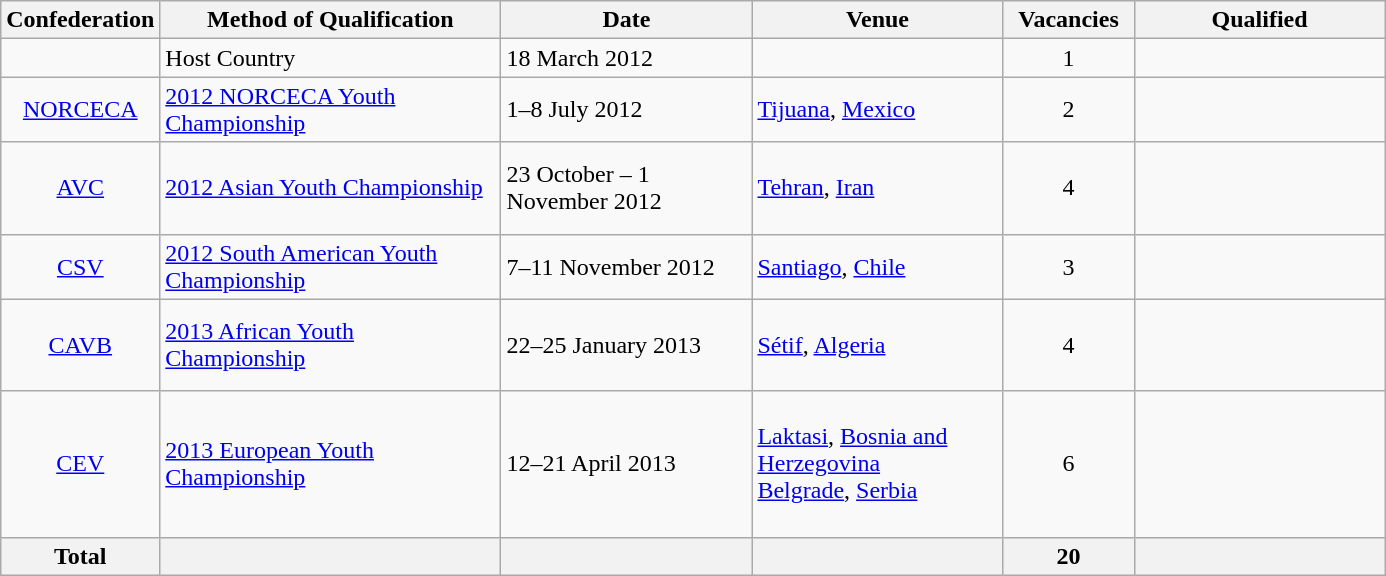<table class="wikitable">
<tr>
<th width=50>Confederation</th>
<th width=220>Method of Qualification</th>
<th width=160>Date</th>
<th width=160>Venue</th>
<th width=80>Vacancies</th>
<th width=160>Qualified</th>
</tr>
<tr>
<td align=center></td>
<td>Host Country</td>
<td>18 March 2012</td>
<td></td>
<td style="text-align:center;">1</td>
<td></td>
</tr>
<tr>
<td align=center><a href='#'>NORCECA</a></td>
<td><a href='#'>2012 NORCECA Youth Championship</a></td>
<td>1–8 July 2012</td>
<td> <a href='#'>Tijuana</a>, <a href='#'>Mexico</a></td>
<td style="text-align:center;">2</td>
<td><br></td>
</tr>
<tr>
<td align=center><a href='#'>AVC</a></td>
<td><a href='#'>2012 Asian Youth Championship</a></td>
<td>23 October – 1 November 2012</td>
<td> <a href='#'>Tehran</a>, <a href='#'>Iran</a></td>
<td style="text-align:center;">4</td>
<td><br><br><br></td>
</tr>
<tr>
<td align=center><a href='#'>CSV</a></td>
<td><a href='#'>2012 South American Youth Championship</a></td>
<td>7–11 November 2012</td>
<td> <a href='#'>Santiago</a>, <a href='#'>Chile</a></td>
<td style="text-align:center;">3</td>
<td><br><br></td>
</tr>
<tr>
<td align=center><a href='#'>CAVB</a></td>
<td><a href='#'>2013 African Youth Championship</a></td>
<td>22–25 January 2013</td>
<td> <a href='#'>Sétif</a>, <a href='#'>Algeria</a></td>
<td style="text-align:center;">4</td>
<td><br><br><br></td>
</tr>
<tr>
<td align=center><a href='#'>CEV</a></td>
<td><a href='#'>2013 European Youth Championship</a></td>
<td>12–21 April 2013</td>
<td> <a href='#'>Laktasi</a>, <a href='#'>Bosnia and Herzegovina</a><br> <a href='#'>Belgrade</a>, <a href='#'>Serbia</a></td>
<td style="text-align:center;">6</td>
<td><br><br><br><br><br></td>
</tr>
<tr>
<th>Total</th>
<th></th>
<th></th>
<th></th>
<th>20</th>
<th></th>
</tr>
</table>
